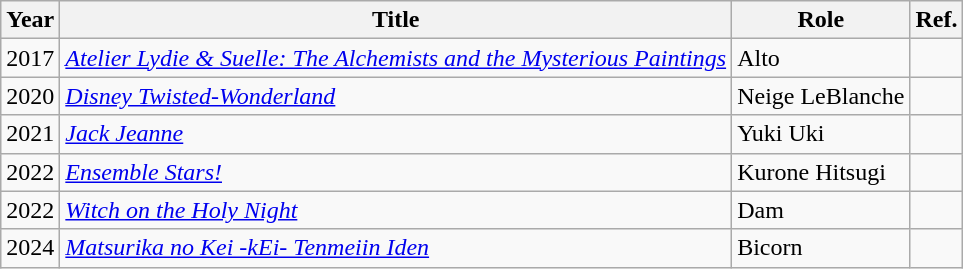<table class="wikitable">
<tr>
<th>Year</th>
<th>Title</th>
<th>Role</th>
<th>Ref.</th>
</tr>
<tr>
<td>2017</td>
<td><em><a href='#'>Atelier Lydie & Suelle: The Alchemists and the Mysterious Paintings</a></em></td>
<td>Alto</td>
<td></td>
</tr>
<tr>
<td>2020</td>
<td><em><a href='#'>Disney Twisted-Wonderland</a></em></td>
<td>Neige LeBlanche</td>
<td></td>
</tr>
<tr>
<td>2021</td>
<td><em><a href='#'>Jack Jeanne</a></em></td>
<td>Yuki Uki</td>
<td></td>
</tr>
<tr>
<td>2022</td>
<td><em><a href='#'>Ensemble Stars!</a></em></td>
<td>Kurone Hitsugi</td>
<td></td>
</tr>
<tr>
<td>2022</td>
<td><em><a href='#'>Witch on the Holy Night</a></em></td>
<td>Dam</td>
<td></td>
</tr>
<tr>
<td>2024</td>
<td><em><a href='#'>Matsurika no Kei -kEi- Tenmeiin Iden</a></em></td>
<td>Bicorn</td>
<td></td>
</tr>
</table>
